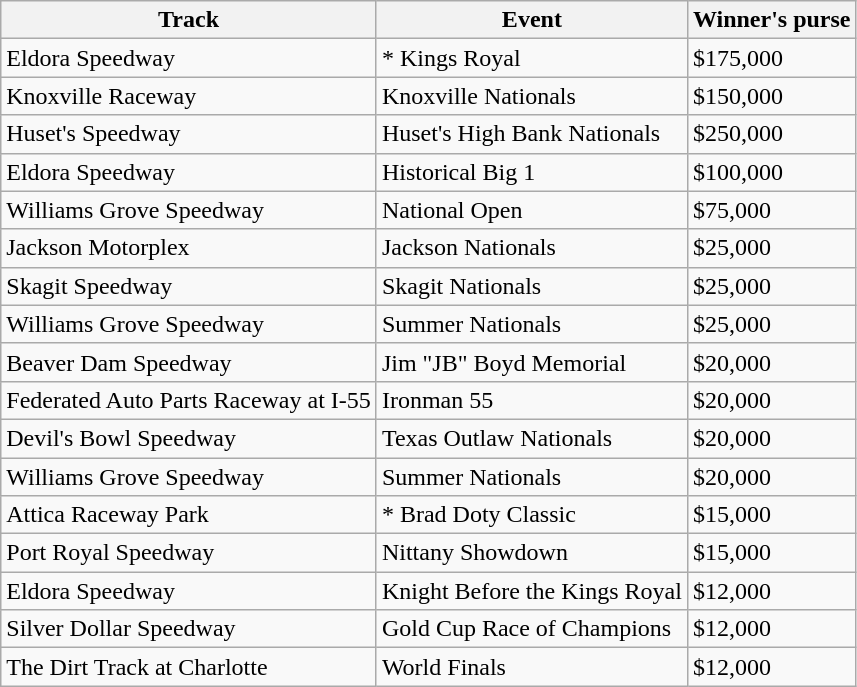<table class="wikitable">
<tr>
<th>Track</th>
<th>Event</th>
<th>Winner's purse</th>
</tr>
<tr>
<td>Eldora Speedway</td>
<td>* Kings Royal</td>
<td>$175,000</td>
</tr>
<tr>
<td>Knoxville Raceway</td>
<td>Knoxville Nationals</td>
<td>$150,000</td>
</tr>
<tr>
<td>Huset's Speedway</td>
<td>Huset's High Bank Nationals</td>
<td>$250,000</td>
</tr>
<tr>
<td>Eldora Speedway</td>
<td>Historical Big 1</td>
<td>$100,000</td>
</tr>
<tr>
<td>Williams Grove Speedway</td>
<td>National Open</td>
<td>$75,000</td>
</tr>
<tr>
<td>Jackson Motorplex</td>
<td>Jackson Nationals</td>
<td>$25,000</td>
</tr>
<tr>
<td>Skagit Speedway</td>
<td>Skagit Nationals</td>
<td>$25,000</td>
</tr>
<tr>
<td>Williams Grove Speedway</td>
<td>Summer Nationals</td>
<td>$25,000</td>
</tr>
<tr>
<td>Beaver Dam Speedway</td>
<td>Jim "JB" Boyd Memorial</td>
<td>$20,000</td>
</tr>
<tr>
<td>Federated Auto Parts Raceway at I-55</td>
<td>Ironman 55</td>
<td>$20,000</td>
</tr>
<tr>
<td>Devil's Bowl Speedway</td>
<td>Texas Outlaw Nationals</td>
<td>$20,000</td>
</tr>
<tr>
<td>Williams Grove Speedway</td>
<td>Summer Nationals</td>
<td>$20,000</td>
</tr>
<tr>
<td>Attica Raceway Park</td>
<td>* Brad Doty Classic</td>
<td>$15,000</td>
</tr>
<tr>
<td>Port Royal Speedway</td>
<td>Nittany Showdown</td>
<td>$15,000</td>
</tr>
<tr>
<td>Eldora Speedway</td>
<td>Knight Before the Kings Royal</td>
<td>$12,000</td>
</tr>
<tr>
<td>Silver Dollar Speedway</td>
<td>Gold Cup Race of Champions</td>
<td>$12,000</td>
</tr>
<tr>
<td>The Dirt Track at Charlotte</td>
<td>World Finals</td>
<td>$12,000</td>
</tr>
</table>
